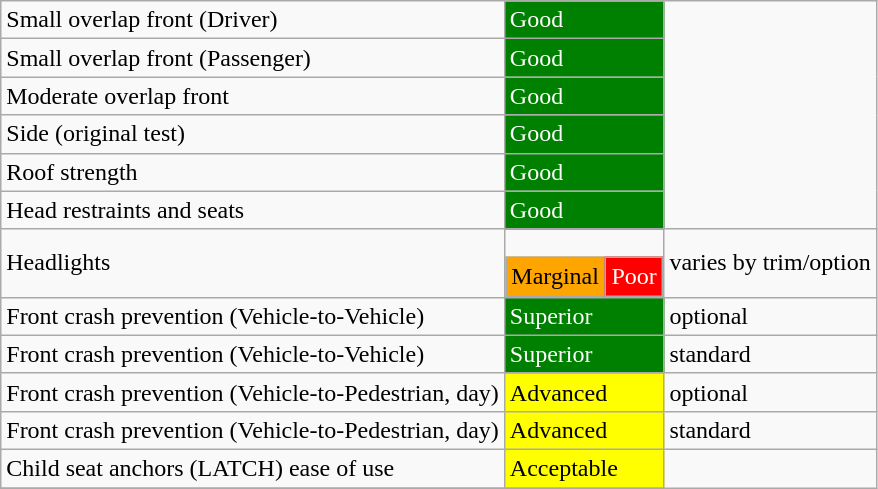<table class="wikitable">
<tr>
<td>Small overlap front (Driver)</td>
<td style="color:white;background: green">Good</td>
</tr>
<tr>
<td>Small overlap front (Passenger)</td>
<td style="color:white;background: green">Good</td>
</tr>
<tr>
<td>Moderate overlap front</td>
<td style="color:white;background: green">Good</td>
</tr>
<tr>
<td>Side (original test)</td>
<td style="color:white;background: green">Good</td>
</tr>
<tr>
<td>Roof strength</td>
<td style="color:white;background: green">Good</td>
</tr>
<tr>
<td>Head restraints and seats</td>
<td style="color:white;background: green">Good</td>
</tr>
<tr>
<td>Headlights</td>
<td style="margin:0;padding:0"><br><table border=0 cellspacing=0>
<tr>
<td style="background: orange">Marginal</td>
<td style="color:white;background: red">Poor</td>
</tr>
</table>
</td>
<td>varies by trim/option</td>
</tr>
<tr>
<td>Front crash prevention (Vehicle-to-Vehicle)</td>
<td style="color:white;background: green">Superior</td>
<td>optional</td>
</tr>
<tr>
<td>Front crash prevention (Vehicle-to-Vehicle)</td>
<td style="color:white;background: green">Superior</td>
<td>standard</td>
</tr>
<tr>
<td>Front crash prevention (Vehicle-to-Pedestrian, day)</td>
<td style="background: yellow">Advanced</td>
<td>optional</td>
</tr>
<tr>
<td>Front crash prevention (Vehicle-to-Pedestrian, day)</td>
<td style="background: yellow">Advanced</td>
<td>standard</td>
</tr>
<tr>
<td>Child seat anchors (LATCH) ease of use</td>
<td style="background: yellow">Acceptable</td>
</tr>
<tr>
</tr>
</table>
